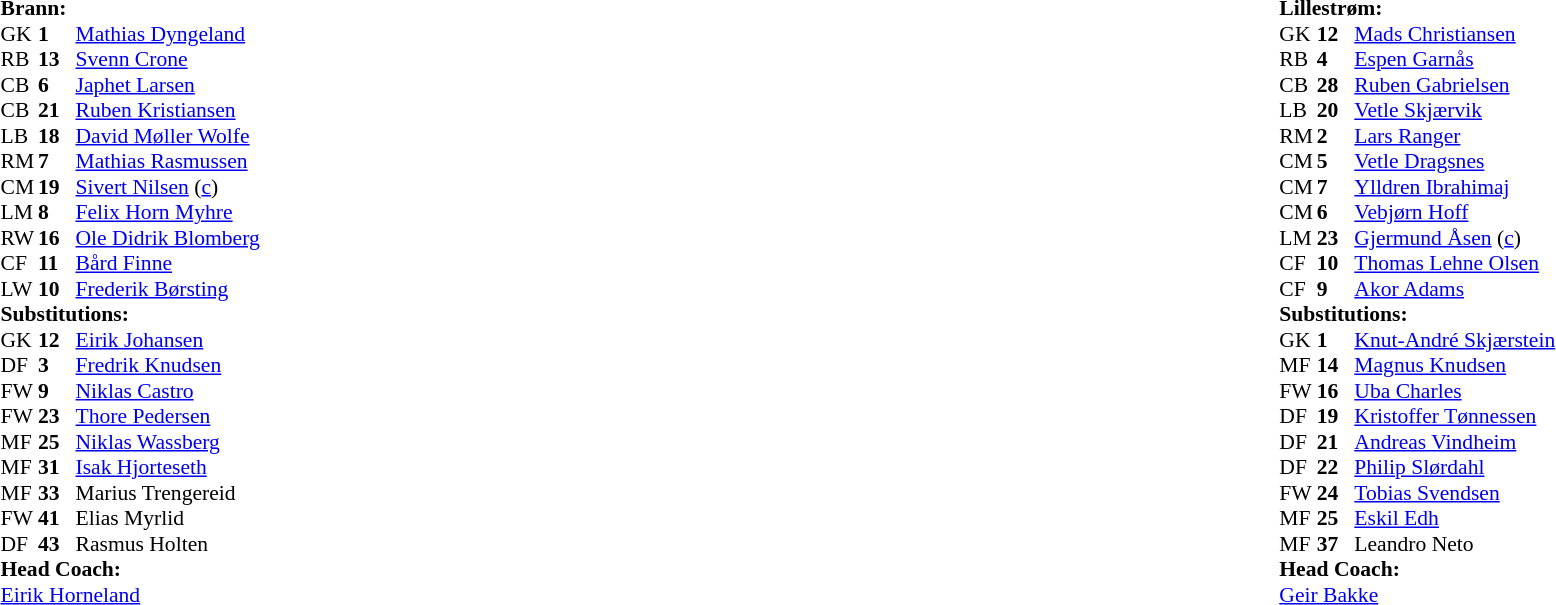<table width=100%>
<tr>
<td valign=top width=50%><br><table style=font-size:90% cellspacing=0 cellpadding=0>
<tr>
<td colspan="4"><strong>Brann:</strong></td>
</tr>
<tr>
<th width=25></th>
<th width=25></th>
</tr>
<tr>
<td>GK</td>
<td><strong>1</strong></td>
<td> <a href='#'>Mathias Dyngeland</a></td>
</tr>
<tr>
<td>RB</td>
<td><strong>13</strong></td>
<td> <a href='#'>Svenn Crone</a></td>
</tr>
<tr>
<td>CB</td>
<td><strong>6</strong></td>
<td> <a href='#'>Japhet  Larsen</a></td>
</tr>
<tr>
<td>CB</td>
<td><strong>21</strong></td>
<td> <a href='#'>Ruben Kristiansen</a></td>
<td></td>
<td></td>
</tr>
<tr>
<td>LB</td>
<td><strong>18</strong></td>
<td> <a href='#'>David Møller Wolfe</a></td>
</tr>
<tr>
<td>RM</td>
<td><strong>7</strong></td>
<td> <a href='#'>Mathias Rasmussen</a></td>
</tr>
<tr>
<td>CM</td>
<td><strong>19</strong></td>
<td> <a href='#'>Sivert Nilsen</a> (<a href='#'>c</a>)</td>
</tr>
<tr>
<td>LM</td>
<td><strong>8</strong></td>
<td> <a href='#'>Felix Horn Myhre</a></td>
</tr>
<tr>
<td>RW</td>
<td><strong>16</strong></td>
<td> <a href='#'>Ole Didrik Blomberg</a></td>
<td></td>
<td></td>
</tr>
<tr>
<td>CF</td>
<td><strong>11</strong></td>
<td> <a href='#'>Bård Finne</a></td>
<td></td>
<td></td>
</tr>
<tr>
<td>LW</td>
<td><strong>10</strong></td>
<td> <a href='#'>Frederik Børsting</a></td>
<td></td>
<td></td>
</tr>
<tr>
<td colspan=3><strong>Substitutions:</strong></td>
</tr>
<tr>
<td>GK</td>
<td><strong>12</strong></td>
<td> <a href='#'>Eirik Johansen</a></td>
</tr>
<tr>
<td>DF</td>
<td><strong>3</strong></td>
<td> <a href='#'>Fredrik Knudsen</a></td>
<td></td>
<td></td>
</tr>
<tr>
<td>FW</td>
<td><strong>9</strong></td>
<td> <a href='#'>Niklas Castro</a></td>
<td></td>
<td></td>
</tr>
<tr>
<td>FW</td>
<td><strong>23</strong></td>
<td> <a href='#'>Thore Pedersen</a></td>
<td></td>
<td></td>
</tr>
<tr>
<td>MF</td>
<td><strong>25</strong></td>
<td> <a href='#'>Niklas Wassberg</a></td>
<td></td>
<td></td>
</tr>
<tr>
<td>MF</td>
<td><strong>31</strong></td>
<td> <a href='#'>Isak Hjorteseth</a></td>
</tr>
<tr>
<td>MF</td>
<td><strong>33</strong></td>
<td> Marius Trengereid</td>
</tr>
<tr>
<td>FW</td>
<td><strong>41</strong></td>
<td> Elias Myrlid</td>
</tr>
<tr>
<td>DF</td>
<td><strong>43</strong></td>
<td> Rasmus Holten</td>
</tr>
<tr>
<td colspan=3><strong>Head Coach:</strong></td>
</tr>
<tr>
<td colspan=4> <a href='#'>Eirik Horneland</a></td>
</tr>
</table>
</td>
<td valign="top" width="50%"><br><table style="font-size: 90%" cellspacing="0" cellpadding="0" align=center>
<tr>
<td colspan="4"><strong>Lillestrøm:</strong></td>
</tr>
<tr>
<th width=25></th>
<th width=25></th>
</tr>
<tr>
<td>GK</td>
<td><strong>12</strong></td>
<td> <a href='#'>Mads Christiansen</a></td>
</tr>
<tr>
<td>RB</td>
<td><strong>4</strong></td>
<td> <a href='#'>Espen Garnås</a></td>
<td></td>
<td></td>
</tr>
<tr>
<td>CB</td>
<td><strong>28</strong></td>
<td> <a href='#'>Ruben Gabrielsen</a></td>
</tr>
<tr>
<td>LB</td>
<td><strong>20</strong></td>
<td> <a href='#'>Vetle Skjærvik</a></td>
</tr>
<tr>
<td>RM</td>
<td><strong>2</strong></td>
<td> <a href='#'>Lars Ranger</a></td>
<td> </td>
<td></td>
</tr>
<tr>
<td>CM</td>
<td><strong>5</strong></td>
<td> <a href='#'>Vetle Dragsnes</a></td>
<td></td>
<td></td>
</tr>
<tr>
<td>CM</td>
<td><strong>7</strong></td>
<td> <a href='#'>Ylldren Ibrahimaj</a></td>
<td></td>
<td></td>
</tr>
<tr>
<td>CM</td>
<td><strong>6</strong></td>
<td> <a href='#'>Vebjørn Hoff</a></td>
</tr>
<tr>
<td>LM</td>
<td><strong>23</strong></td>
<td> <a href='#'>Gjermund Åsen</a> (<a href='#'>c</a>)</td>
<td></td>
<td></td>
</tr>
<tr>
<td>CF</td>
<td><strong>10</strong></td>
<td> <a href='#'>Thomas Lehne Olsen</a></td>
</tr>
<tr>
<td>CF</td>
<td><strong>9</strong></td>
<td> <a href='#'>Akor Adams</a></td>
</tr>
<tr>
<td colspan=3><strong>Substitutions:</strong></td>
</tr>
<tr>
<td>GK</td>
<td><strong>1</strong></td>
<td> <a href='#'>Knut-André Skjærstein</a></td>
</tr>
<tr>
<td>MF</td>
<td><strong>14</strong></td>
<td> <a href='#'>Magnus Knudsen</a></td>
<td></td>
<td></td>
</tr>
<tr>
<td>FW</td>
<td><strong>16</strong></td>
<td> <a href='#'>Uba Charles</a></td>
</tr>
<tr>
<td>DF</td>
<td><strong>19</strong></td>
<td> <a href='#'>Kristoffer Tønnessen</a></td>
<td></td>
<td></td>
</tr>
<tr>
<td>DF</td>
<td><strong>21</strong></td>
<td> <a href='#'>Andreas Vindheim</a></td>
<td> </td>
<td></td>
</tr>
<tr>
<td>DF</td>
<td><strong>22</strong></td>
<td> <a href='#'>Philip Slørdahl</a></td>
</tr>
<tr>
<td>FW</td>
<td><strong>24</strong></td>
<td> <a href='#'>Tobias Svendsen</a></td>
<td></td>
<td></td>
</tr>
<tr>
<td>MF</td>
<td><strong>25</strong></td>
<td> <a href='#'>Eskil Edh</a></td>
<td></td>
<td></td>
</tr>
<tr>
<td>MF</td>
<td><strong>37</strong></td>
<td> Leandro Neto</td>
</tr>
<tr>
<td colspan=3><strong>Head Coach:</strong></td>
</tr>
<tr>
<td colspan=4> <a href='#'>Geir Bakke</a></td>
</tr>
</table>
</td>
</tr>
</table>
